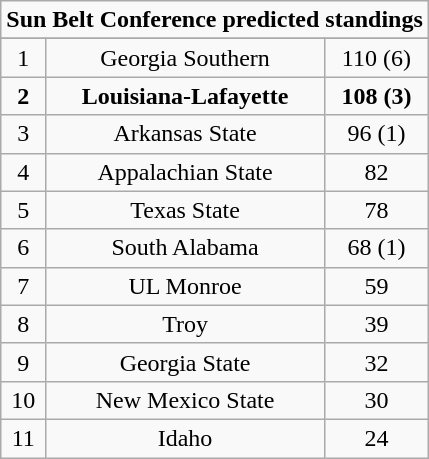<table class= "wikitable">
<tr align="center">
<td align="center" Colspan="3"><strong>Sun Belt Conference predicted standings</strong></td>
</tr>
<tr align="center">
</tr>
<tr align="center">
<td>1</td>
<td>Georgia Southern</td>
<td>110 (6)</td>
</tr>
<tr align="center">
<td><strong>2</strong></td>
<td><strong>Louisiana-Lafayette</strong></td>
<td><strong>108 (3)</strong></td>
</tr>
<tr align="center">
<td>3</td>
<td>Arkansas State</td>
<td>96 (1)</td>
</tr>
<tr align="center">
<td>4</td>
<td>Appalachian State</td>
<td>82</td>
</tr>
<tr align="center">
<td>5</td>
<td>Texas State</td>
<td>78</td>
</tr>
<tr align="center">
<td>6</td>
<td>South Alabama</td>
<td>68 (1)</td>
</tr>
<tr align="center">
<td>7</td>
<td>UL Monroe</td>
<td>59</td>
</tr>
<tr align="center">
<td>8</td>
<td>Troy</td>
<td>39</td>
</tr>
<tr align="center">
<td>9</td>
<td>Georgia State</td>
<td>32</td>
</tr>
<tr align="center">
<td>10</td>
<td>New Mexico State</td>
<td>30</td>
</tr>
<tr align="center">
<td>11</td>
<td>Idaho</td>
<td>24</td>
</tr>
</table>
